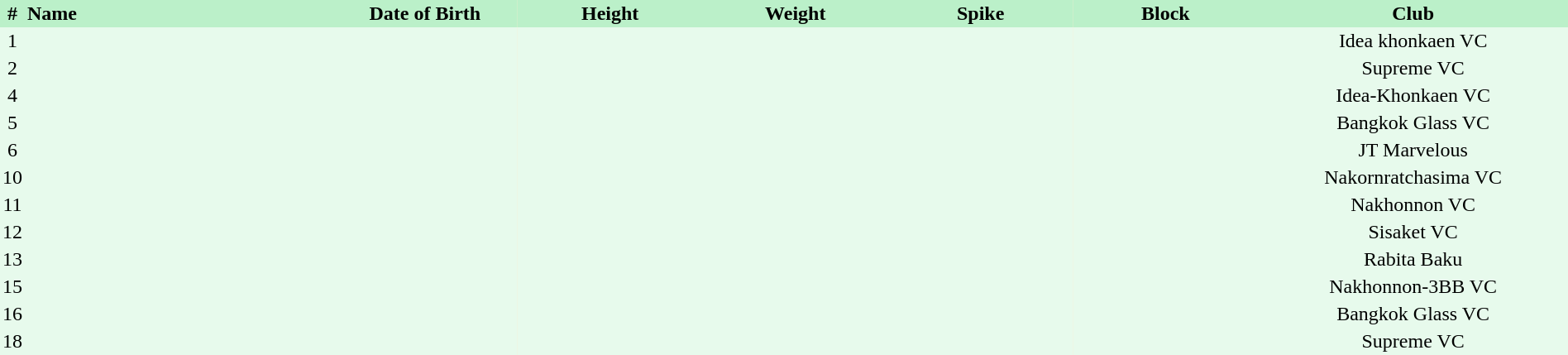<table border=0 cellpadding=2 cellspacing=0  |- bgcolor=#FFECCE style=text-align:center; font-size:90%; width=100%>
<tr bgcolor=#BBF0C9>
<th>#</th>
<th align=left width=20%>Name</th>
<th width=12%>Date of Birth</th>
<th width=12%>Height</th>
<th width=12%>Weight</th>
<th width=12%>Spike</th>
<th width=12%>Block</th>
<th width=20%>Club</th>
</tr>
<tr bgcolor=#E7FAEC>
<td>1</td>
<td align=left></td>
<td align=right></td>
<td></td>
<td></td>
<td></td>
<td></td>
<td>Idea khonkaen VC</td>
</tr>
<tr bgcolor=#E7FAEC>
<td>2</td>
<td align=left></td>
<td align=right></td>
<td></td>
<td></td>
<td></td>
<td></td>
<td>Supreme VC</td>
</tr>
<tr bgcolor=#E7FAEC>
<td>4</td>
<td align=left></td>
<td align=right></td>
<td></td>
<td></td>
<td></td>
<td></td>
<td>Idea-Khonkaen VC</td>
</tr>
<tr bgcolor=#E7FAEC>
<td>5</td>
<td align=left></td>
<td align=right></td>
<td></td>
<td></td>
<td></td>
<td></td>
<td>Bangkok Glass VC</td>
</tr>
<tr bgcolor=#E7FAEC>
<td>6</td>
<td align=left></td>
<td align=right></td>
<td></td>
<td></td>
<td></td>
<td></td>
<td>JT Marvelous</td>
</tr>
<tr bgcolor=#E7FAEC>
<td>10</td>
<td align=left></td>
<td align=right></td>
<td></td>
<td></td>
<td></td>
<td></td>
<td>Nakornratchasima VC</td>
</tr>
<tr bgcolor=#E7FAEC>
<td>11</td>
<td align=left></td>
<td align=right></td>
<td></td>
<td></td>
<td></td>
<td></td>
<td>Nakhonnon VC</td>
</tr>
<tr bgcolor=#E7FAEC>
<td>12</td>
<td align=left></td>
<td align=right></td>
<td></td>
<td></td>
<td></td>
<td></td>
<td>Sisaket VC</td>
</tr>
<tr bgcolor=#E7FAEC>
<td>13</td>
<td align=left></td>
<td align=right></td>
<td></td>
<td></td>
<td></td>
<td></td>
<td>Rabita Baku</td>
</tr>
<tr bgcolor=#E7FAEC>
<td>15</td>
<td align=left></td>
<td align=right></td>
<td></td>
<td></td>
<td></td>
<td></td>
<td>Nakhonnon-3BB VC</td>
</tr>
<tr bgcolor=#E7FAEC>
<td>16</td>
<td align=left></td>
<td align=right></td>
<td></td>
<td></td>
<td></td>
<td></td>
<td>Bangkok Glass VC</td>
</tr>
<tr bgcolor=#E7FAEC>
<td>18</td>
<td align=left></td>
<td align=right></td>
<td></td>
<td></td>
<td></td>
<td></td>
<td>Supreme VC</td>
</tr>
</table>
